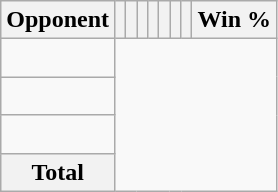<table class="wikitable sortable" style="text-align: center;">
<tr>
<th>Opponent</th>
<th></th>
<th></th>
<th></th>
<th></th>
<th></th>
<th></th>
<th></th>
<th>Win %</th>
</tr>
<tr>
<td align="left"><br></td>
</tr>
<tr>
<td align="left"><br></td>
</tr>
<tr>
<td align="left"><br></td>
</tr>
<tr class="sortbottom">
<th>Total<br></th>
</tr>
</table>
